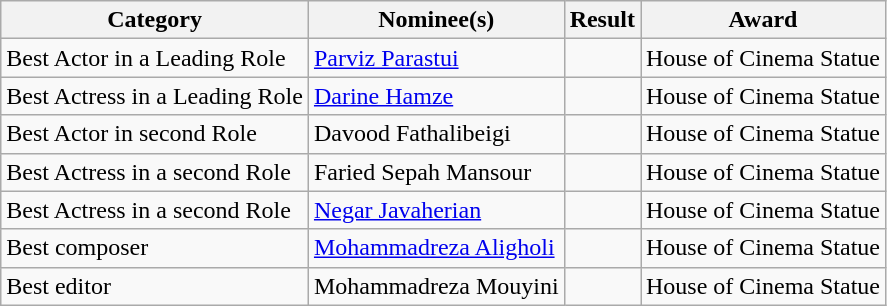<table class="wikitable">
<tr>
<th>Category</th>
<th>Nominee(s)</th>
<th>Result</th>
<th>Award</th>
</tr>
<tr>
<td>Best Actor in a Leading Role</td>
<td><a href='#'>Parviz Parastui</a></td>
<td></td>
<td>House of Cinema Statue</td>
</tr>
<tr>
<td>Best Actress in a Leading Role</td>
<td><a href='#'>Darine Hamze</a></td>
<td></td>
<td>House of Cinema Statue</td>
</tr>
<tr>
<td>Best Actor in second Role</td>
<td>Davood Fathalibeigi</td>
<td></td>
<td>House of Cinema Statue</td>
</tr>
<tr>
<td>Best Actress in a second Role</td>
<td>Faried Sepah Mansour</td>
<td></td>
<td>House of Cinema Statue</td>
</tr>
<tr>
<td>Best Actress in a second Role</td>
<td><a href='#'>Negar Javaherian</a></td>
<td></td>
<td>House of Cinema Statue</td>
</tr>
<tr>
<td>Best composer</td>
<td><a href='#'>Mohammadreza Aligholi</a></td>
<td></td>
<td>House of Cinema Statue</td>
</tr>
<tr>
<td>Best editor</td>
<td>Mohammadreza  Mouyini</td>
<td></td>
<td>House of Cinema Statue</td>
</tr>
</table>
